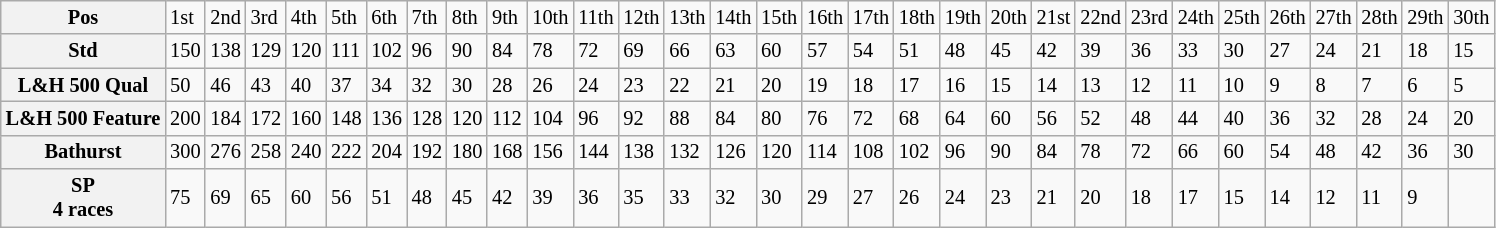<table class="wikitable" style="font-size: 85%">
<tr style="background:#f9f9f9; vertical-align:top;">
<th valign="middle">Pos</th>
<td>1st</td>
<td>2nd</td>
<td>3rd</td>
<td>4th</td>
<td>5th</td>
<td>6th</td>
<td>7th</td>
<td>8th</td>
<td>9th</td>
<td>10th</td>
<td>11th</td>
<td>12th</td>
<td>13th</td>
<td>14th</td>
<td>15th</td>
<td>16th</td>
<td>17th</td>
<td>18th</td>
<td>19th</td>
<td>20th</td>
<td>21st</td>
<td>22nd</td>
<td>23rd</td>
<td>24th</td>
<td>25th</td>
<td>26th</td>
<td>27th</td>
<td>28th</td>
<td>29th</td>
<td>30th</td>
</tr>
<tr>
<th valign="middle">Std</th>
<td>150</td>
<td>138</td>
<td>129</td>
<td>120</td>
<td>111</td>
<td>102</td>
<td>96</td>
<td>90</td>
<td>84</td>
<td>78</td>
<td>72</td>
<td>69</td>
<td>66</td>
<td>63</td>
<td>60</td>
<td>57</td>
<td>54</td>
<td>51</td>
<td>48</td>
<td>45</td>
<td>42</td>
<td>39</td>
<td>36</td>
<td>33</td>
<td>30</td>
<td>27</td>
<td>24</td>
<td>21</td>
<td>18</td>
<td>15</td>
</tr>
<tr>
<th valign="middle">L&H 500 Qual</th>
<td>50</td>
<td>46</td>
<td>43</td>
<td>40</td>
<td>37</td>
<td>34</td>
<td>32</td>
<td>30</td>
<td>28</td>
<td>26</td>
<td>24</td>
<td>23</td>
<td>22</td>
<td>21</td>
<td>20</td>
<td>19</td>
<td>18</td>
<td>17</td>
<td>16</td>
<td>15</td>
<td>14</td>
<td>13</td>
<td>12</td>
<td>11</td>
<td>10</td>
<td>9</td>
<td>8</td>
<td>7</td>
<td>6</td>
<td>5</td>
</tr>
<tr>
<th valign="middle">L&H 500 Feature</th>
<td>200</td>
<td>184</td>
<td>172</td>
<td>160</td>
<td>148</td>
<td>136</td>
<td>128</td>
<td>120</td>
<td>112</td>
<td>104</td>
<td>96</td>
<td>92</td>
<td>88</td>
<td>84</td>
<td>80</td>
<td>76</td>
<td>72</td>
<td>68</td>
<td>64</td>
<td>60</td>
<td>56</td>
<td>52</td>
<td>48</td>
<td>44</td>
<td>40</td>
<td>36</td>
<td>32</td>
<td>28</td>
<td>24</td>
<td>20</td>
</tr>
<tr>
<th valign="middle">Bathurst</th>
<td>300</td>
<td>276</td>
<td>258</td>
<td>240</td>
<td>222</td>
<td>204</td>
<td>192</td>
<td>180</td>
<td>168</td>
<td>156</td>
<td>144</td>
<td>138</td>
<td>132</td>
<td>126</td>
<td>120</td>
<td>114</td>
<td>108</td>
<td>102</td>
<td>96</td>
<td>90</td>
<td>84</td>
<td>78</td>
<td>72</td>
<td>66</td>
<td>60</td>
<td>54</td>
<td>48</td>
<td>42</td>
<td>36</td>
<td>30</td>
</tr>
<tr>
<th valign="middle">SP <br> 4 races</th>
<td>75</td>
<td>69</td>
<td>65</td>
<td>60</td>
<td>56</td>
<td>51</td>
<td>48</td>
<td>45</td>
<td>42</td>
<td>39</td>
<td>36</td>
<td>35</td>
<td>33</td>
<td>32</td>
<td>30</td>
<td>29</td>
<td>27</td>
<td>26</td>
<td>24</td>
<td>23</td>
<td>21</td>
<td>20</td>
<td>18</td>
<td>17</td>
<td>15</td>
<td>14</td>
<td>12</td>
<td>11</td>
<td>9</td>
</tr>
</table>
